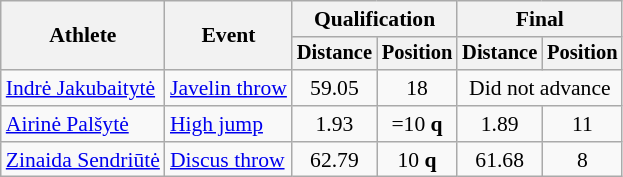<table class=wikitable style="font-size:90%">
<tr>
<th rowspan="2">Athlete</th>
<th rowspan="2">Event</th>
<th colspan="2">Qualification</th>
<th colspan="2">Final</th>
</tr>
<tr style="font-size:95%">
<th>Distance</th>
<th>Position</th>
<th>Distance</th>
<th>Position</th>
</tr>
<tr align=center>
<td align=left><a href='#'>Indrė Jakubaitytė</a></td>
<td align=left><a href='#'>Javelin throw</a></td>
<td>59.05</td>
<td>18</td>
<td colspan=2>Did not advance</td>
</tr>
<tr align=center>
<td align=left><a href='#'>Airinė Palšytė</a></td>
<td align=left><a href='#'>High jump</a></td>
<td>1.93</td>
<td>=10 <strong>q</strong></td>
<td>1.89</td>
<td>11</td>
</tr>
<tr align=center>
<td align=left><a href='#'>Zinaida Sendriūtė</a></td>
<td align=left><a href='#'>Discus throw</a></td>
<td>62.79</td>
<td>10 <strong>q</strong></td>
<td>61.68</td>
<td>8</td>
</tr>
</table>
